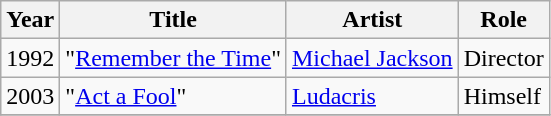<table class="wikitable">
<tr>
<th>Year</th>
<th>Title</th>
<th>Artist</th>
<th>Role</th>
</tr>
<tr>
<td>1992</td>
<td>"<a href='#'>Remember the Time</a>"</td>
<td><a href='#'>Michael Jackson</a></td>
<td>Director</td>
</tr>
<tr>
<td>2003</td>
<td>"<a href='#'>Act a Fool</a>"</td>
<td><a href='#'>Ludacris</a></td>
<td>Himself</td>
</tr>
<tr>
</tr>
</table>
